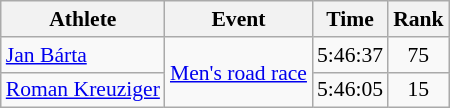<table class="wikitable" style="font-size:90%">
<tr>
<th>Athlete</th>
<th>Event</th>
<th>Time</th>
<th>Rank</th>
</tr>
<tr align=center>
<td align=left><a href='#'>Jan Bárta</a></td>
<td align=left rowspan=2><a href='#'>Men's road race</a></td>
<td>5:46:37</td>
<td>75</td>
</tr>
<tr align=center>
<td align=left><a href='#'>Roman Kreuziger</a></td>
<td>5:46:05</td>
<td>15</td>
</tr>
</table>
